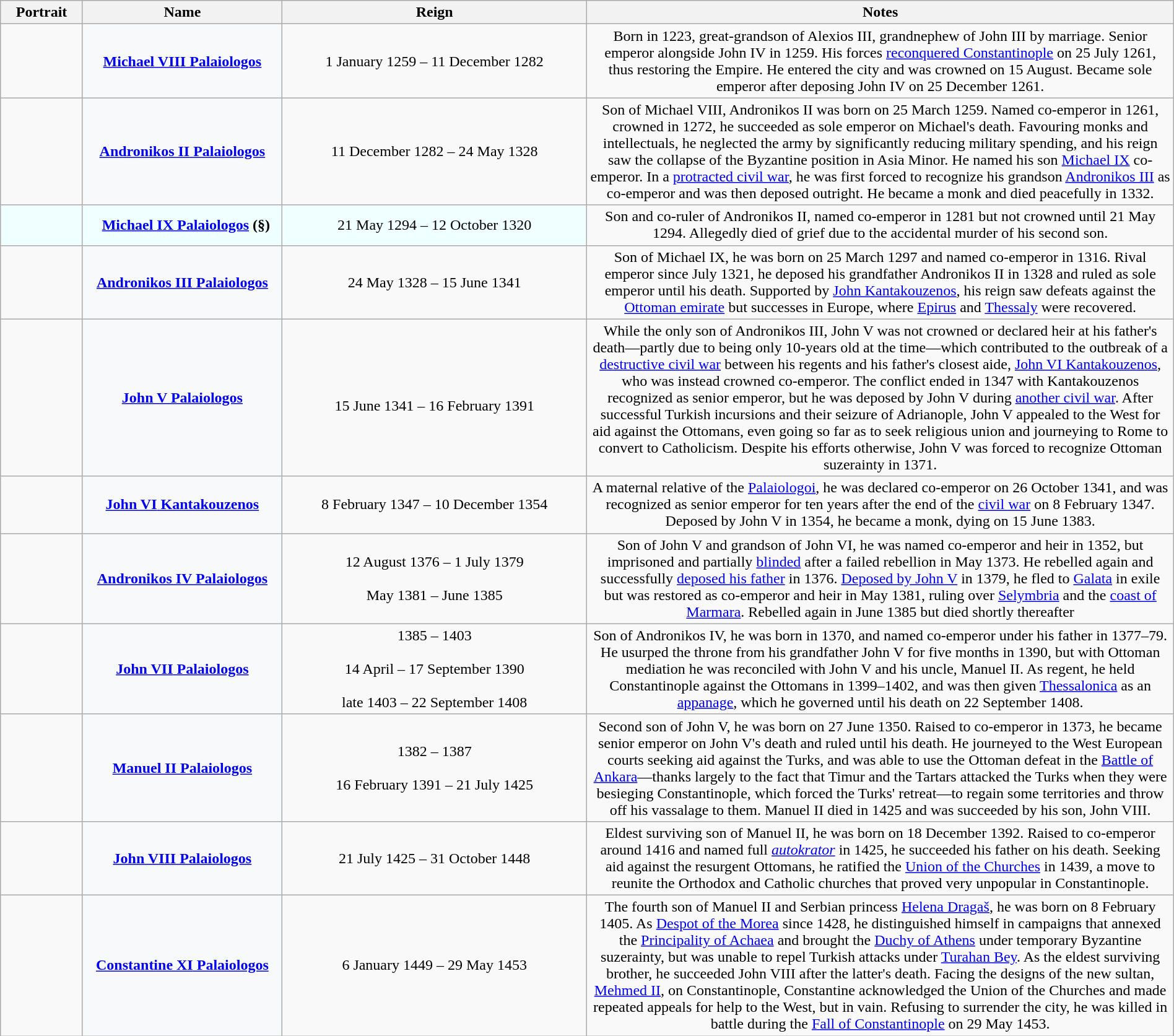<table class="wikitable plainrowheaders" style="width:100%; text-align:center">
<tr>
<th scope=col width="7%">Portrait</th>
<th scope=col width="17%">Name</th>
<th scope=col width="26%">Reign</th>
<th scope=col width="50%">Notes</th>
</tr>
<tr>
<td></td>
<th scope=row style="text-align:center; background:#F8F9FA"><a href='#'><strong>Michael VIII</strong> Palaiologos</a><br></th>
<td>1 January 1259 – 11 December 1282<br></td>
<td>Born in 1223, great-grandson of Alexios III, grandnephew of John III by marriage. Senior emperor alongside John IV in 1259. His forces <a href='#'>reconquered Constantinople</a> on 25 July 1261, thus restoring the Empire. He entered the city and was crowned on 15 August. Became sole emperor after deposing John IV on 25 December 1261.</td>
</tr>
<tr>
<td></td>
<th scope=row style="text-align:center; background:#F8F9FA"><a href='#'><strong>Andronikos II</strong> Palaiologos</a><br></th>
<td>11 December 1282 – 24 May 1328<br></td>
<td>Son of Michael VIII, Andronikos II was born on 25 March 1259. Named co-emperor in 1261, crowned in 1272, he succeeded as sole emperor on Michael's death. Favouring monks and intellectuals, he neglected the army by significantly reducing military spending, and his reign saw the collapse of the Byzantine position in Asia Minor. He named his son <a href='#'>Michael IX</a> co-emperor. In a <a href='#'>protracted civil war</a>, he was first forced to recognize his grandson <a href='#'>Andronikos III</a> as co-emperor and was then deposed outright. He became a monk and died peacefully in 1332.</td>
</tr>
<tr>
<td style="background:#F0FFFF"></td>
<th scope=row style="text-align:center; background:#F0FFFF">  <a href='#'><strong>Michael IX</strong> Palaiologos</a> (§)<br></th>
<td style="background:#F0FFFF">21 May 1294 – 12 October 1320<br></td>
<td>Son and co-ruler of Andronikos II, named co-emperor in 1281 but not crowned until 21 May 1294. Allegedly died of grief due to the accidental murder of his second son.</td>
</tr>
<tr>
<td></td>
<th scope=row style="text-align:center; background:#F8F9FA"><a href='#'><strong>Andronikos III</strong> Palaiologos</a><br></th>
<td>24 May 1328 – 15 June 1341<br></td>
<td>Son of Michael IX, he was born on 25 March 1297 and named co-emperor in 1316. Rival emperor since July 1321, he deposed his grandfather Andronikos II in 1328 and ruled as sole emperor until his death. Supported by <a href='#'>John Kantakouzenos</a>, his reign saw defeats against the <a href='#'>Ottoman emirate</a> but successes in Europe, where <a href='#'>Epirus</a> and <a href='#'>Thessaly</a> were recovered.</td>
</tr>
<tr>
<td><br></td>
<th scope=row style="text-align:center; background:#F8F9FA"><a href='#'><strong>John V</strong> Palaiologos</a><br></th>
<td><br>15 June 1341 – 16 February 1391<br></td>
<td>While the only son of Andronikos III, John V was not crowned or declared heir at his father's death—partly due to being only 10-years old at the time—which contributed to the outbreak of a <a href='#'>destructive civil war</a> between his regents and his father's closest aide, <a href='#'>John VI Kantakouzenos</a>, who was instead crowned co-emperor. The conflict ended in 1347 with Kantakouzenos recognized as senior emperor, but he was deposed by John V during <a href='#'>another civil war</a>. After successful Turkish incursions and their seizure of Adrianople, John V appealed to the West for aid against the Ottomans, even going so far as to seek religious union and journeying to Rome to convert to Catholicism. Despite his efforts otherwise, John V was forced to recognize Ottoman suzerainty in 1371.</td>
</tr>
<tr>
<td></td>
<th scope=row style="text-align:center; background:#F8F9FA"><a href='#'><strong>John VI</strong> Kantakouzenos</a><br></th>
<td>8 February 1347 – 10 December 1354<br></td>
<td>A maternal relative of the <a href='#'>Palaiologoi</a>, he was declared co-emperor on 26 October 1341, and was recognized as senior emperor for ten years after the end of the <a href='#'>civil war</a> on 8 February 1347. Deposed by John V in 1354, he became a monk, dying on 15 June 1383.</td>
</tr>
<tr>
<td></td>
<th scope=row style="text-align:center; background:#F8F9FA"><a href='#'><strong>Andronikos IV</strong> Palaiologos</a><br></th>
<td>12 August 1376 – 1 July 1379<br><br>May 1381 – June 1385<br></td>
<td>Son of John V and grandson of John VI, he was named co-emperor and heir in 1352, but imprisoned and partially <a href='#'>blinded</a> after a failed rebellion in May 1373. He rebelled again and successfully <a href='#'>deposed his father</a> in 1376. <a href='#'>Deposed by John V</a> in 1379, he fled to <a href='#'>Galata</a> in exile but was restored as co-emperor and heir in May 1381, ruling over <a href='#'>Selymbria</a> and the <a href='#'>coast of Marmara</a>. Rebelled again in June 1385 but died shortly thereafter</td>
</tr>
<tr>
<td></td>
<th scope=row style="text-align:center; background:#F8F9FA"><a href='#'><strong>John VII</strong> Palaiologos</a><br></th>
<td>1385 – 1403<br><br>14 April – 17 September 1390<br><br>late 1403 – 22 September 1408<br></td>
<td>Son of Andronikos IV, he was born in 1370, and named co-emperor under his father in 1377–79. He usurped the throne from his grandfather John V for five months in 1390, but with Ottoman mediation he was reconciled with John V and his uncle, Manuel II. As regent, he held Constantinople against the Ottomans in 1399–1402, and was then given <a href='#'>Thessalonica</a> as an <a href='#'>appanage</a>, which he governed until his death on 22 September 1408.</td>
</tr>
<tr>
<td><br></td>
<th scope=row style="text-align:center; background:#F8F9FA"><a href='#'><strong>Manuel II</strong> Palaiologos</a><br></th>
<td>1382 – 1387<br><br>16 February 1391 – 21 July 1425<br></td>
<td>Second son of John V, he was born on 27 June 1350. Raised to co-emperor in 1373, he became senior emperor on John V's death and ruled until his death. He journeyed to the West European courts seeking aid against the Turks, and was able to use the Ottoman defeat in the <a href='#'>Battle of Ankara</a>—thanks largely to the fact that Timur and the Tartars attacked the Turks when they were besieging Constantinople, which forced the Turks' retreat—to regain some territories and throw off his vassalage to them. Manuel II died in 1425 and was succeeded by his son, John VIII.</td>
</tr>
<tr>
<td><br></td>
<th scope=row style="text-align:center; background:#F8F9FA"><a href='#'><strong>John VIII</strong> Palaiologos</a><br></th>
<td>21 July 1425 – 31 October 1448<br></td>
<td>Eldest surviving son of Manuel II, he was born on 18 December 1392. Raised to co-emperor around 1416 and named full <em><a href='#'>autokrator</a></em> in 1425, he succeeded his father on his death. Seeking aid against the resurgent Ottomans, he ratified the <a href='#'>Union of the Churches</a> in 1439, a move to reunite the Orthodox and Catholic churches that proved very unpopular in Constantinople.</td>
</tr>
<tr>
<td></td>
<th scope=row style="text-align:center; background:#F8F9FA"><a href='#'><strong>Constantine XI</strong> Palaiologos</a><br></th>
<td>6 January 1449 – 29 May 1453<br></td>
<td>The fourth son of Manuel II and Serbian princess <a href='#'>Helena Dragaš</a>, he was born on 8 February 1405. As <a href='#'>Despot of the Morea</a> since 1428, he distinguished himself in campaigns that annexed the <a href='#'>Principality of Achaea</a> and brought the <a href='#'>Duchy of Athens</a> under temporary Byzantine suzerainty, but was unable to repel Turkish attacks under <a href='#'>Turahan Bey</a>. As the eldest surviving brother, he succeeded John VIII after the latter's death. Facing the designs of the new sultan, <a href='#'>Mehmed II</a>, on Constantinople, Constantine acknowledged the Union of the Churches and made repeated appeals for help to the West, but in vain. Refusing to surrender the city, he was killed in battle during the <a href='#'>Fall of Constantinople</a> on 29 May 1453.</td>
</tr>
</table>
